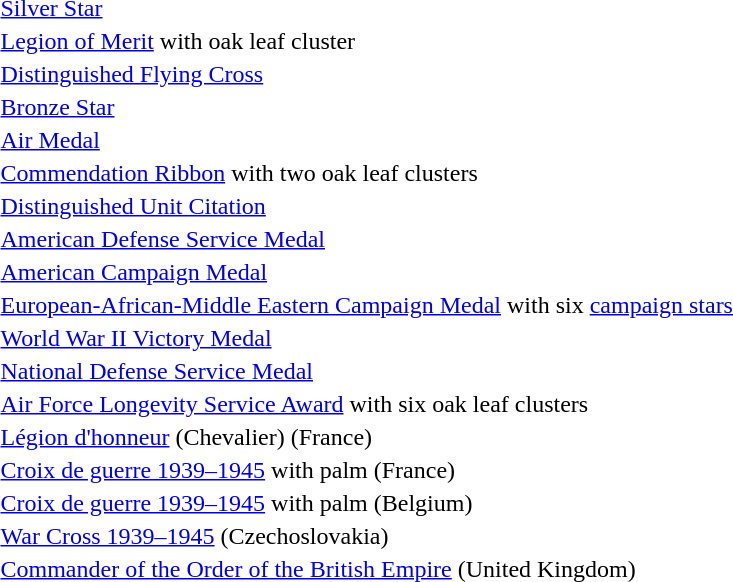<table>
<tr>
<td></td>
<td><a href='#'>Silver Star</a></td>
<td></td>
</tr>
<tr>
<td></td>
<td><a href='#'>Legion of Merit</a> with oak leaf cluster</td>
<td></td>
</tr>
<tr>
<td></td>
<td><a href='#'>Distinguished Flying Cross</a></td>
<td></td>
</tr>
<tr>
<td></td>
<td><a href='#'>Bronze Star</a></td>
<td></td>
</tr>
<tr>
<td></td>
<td><a href='#'>Air Medal</a></td>
<td></td>
</tr>
<tr>
<td></td>
<td><a href='#'>Commendation Ribbon</a> with two oak leaf clusters</td>
<td></td>
</tr>
<tr>
<td></td>
<td><a href='#'>Distinguished Unit Citation</a></td>
<td></td>
</tr>
<tr>
<td></td>
<td><a href='#'>American Defense Service Medal</a></td>
<td></td>
</tr>
<tr>
<td></td>
<td><a href='#'>American Campaign Medal</a></td>
<td></td>
</tr>
<tr>
<td></td>
<td><a href='#'>European-African-Middle Eastern Campaign Medal</a> with six <a href='#'>campaign stars</a></td>
<td></td>
</tr>
<tr>
<td></td>
<td><a href='#'>World War II Victory Medal</a></td>
<td></td>
</tr>
<tr>
<td></td>
<td><a href='#'>National Defense Service Medal</a></td>
<td></td>
</tr>
<tr>
<td></td>
<td><a href='#'>Air Force Longevity Service Award</a> with six oak leaf clusters</td>
<td></td>
</tr>
<tr>
<td></td>
<td><a href='#'>Légion d'honneur</a> (Chevalier) (France)</td>
<td></td>
</tr>
<tr>
<td></td>
<td><a href='#'>Croix de guerre 1939–1945</a> with palm (France)</td>
<td></td>
</tr>
<tr>
<td></td>
<td><a href='#'>Croix de guerre 1939–1945</a> with palm (Belgium)</td>
<td></td>
</tr>
<tr>
<td></td>
<td><a href='#'>War Cross 1939–1945</a> (Czechoslovakia)</td>
<td></td>
</tr>
<tr>
<td></td>
<td><a href='#'>Commander of the Order of the British Empire</a> (United Kingdom)</td>
<td></td>
</tr>
</table>
